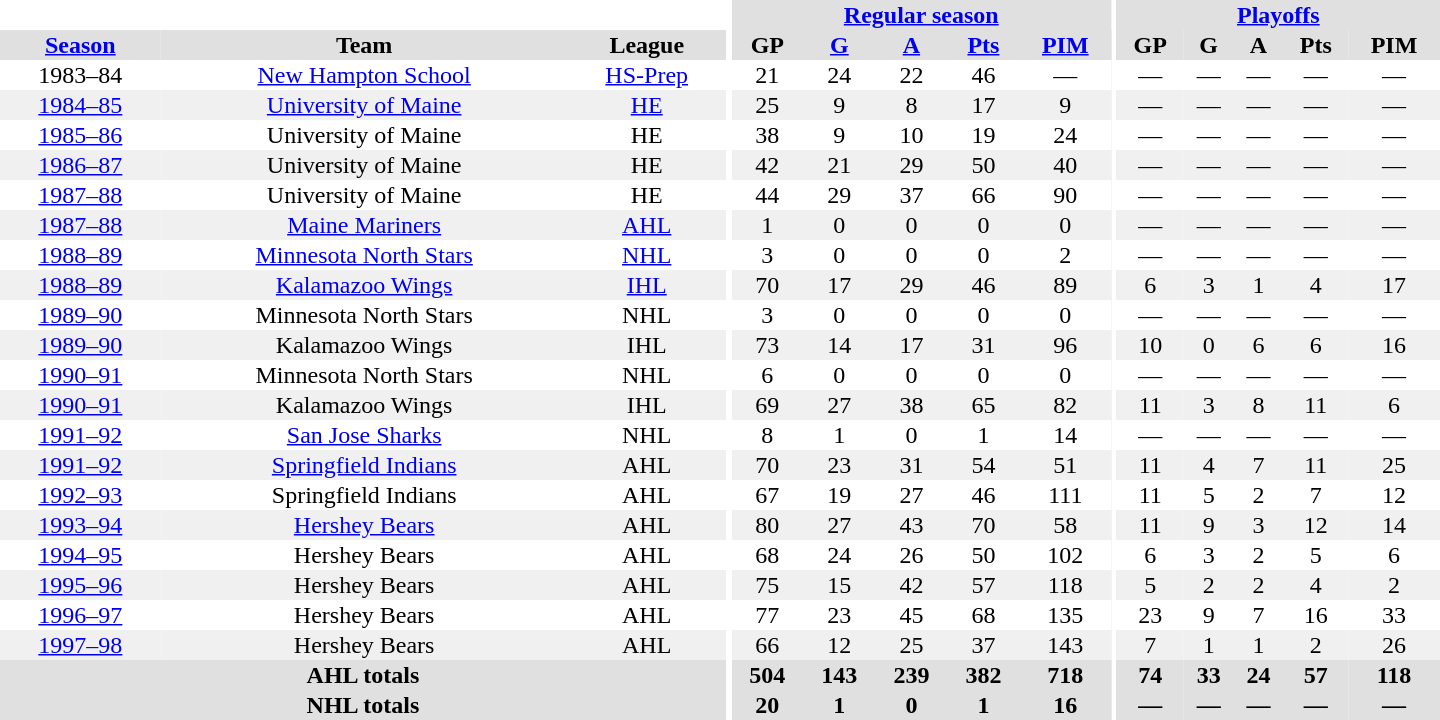<table border="0" cellpadding="1" cellspacing="0" style="text-align:center; width:60em">
<tr bgcolor="#e0e0e0">
<th colspan="3" bgcolor="#ffffff"></th>
<th rowspan="100" bgcolor="#ffffff"></th>
<th colspan="5"><a href='#'>Regular season</a></th>
<th rowspan="100" bgcolor="#ffffff"></th>
<th colspan="5"><a href='#'>Playoffs</a></th>
</tr>
<tr bgcolor="#e0e0e0">
<th><a href='#'>Season</a></th>
<th>Team</th>
<th>League</th>
<th>GP</th>
<th><a href='#'>G</a></th>
<th><a href='#'>A</a></th>
<th><a href='#'>Pts</a></th>
<th><a href='#'>PIM</a></th>
<th>GP</th>
<th>G</th>
<th>A</th>
<th>Pts</th>
<th>PIM</th>
</tr>
<tr>
<td>1983–84</td>
<td><a href='#'>New Hampton School</a></td>
<td><a href='#'>HS-Prep</a></td>
<td>21</td>
<td>24</td>
<td>22</td>
<td>46</td>
<td>—</td>
<td>—</td>
<td>—</td>
<td>—</td>
<td>—</td>
<td>—</td>
</tr>
<tr bgcolor="#f0f0f0">
<td><a href='#'>1984–85</a></td>
<td><a href='#'>University of Maine</a></td>
<td><a href='#'>HE</a></td>
<td>25</td>
<td>9</td>
<td>8</td>
<td>17</td>
<td>9</td>
<td>—</td>
<td>—</td>
<td>—</td>
<td>—</td>
<td>—</td>
</tr>
<tr>
<td><a href='#'>1985–86</a></td>
<td>University of Maine</td>
<td>HE</td>
<td>38</td>
<td>9</td>
<td>10</td>
<td>19</td>
<td>24</td>
<td>—</td>
<td>—</td>
<td>—</td>
<td>—</td>
<td>—</td>
</tr>
<tr bgcolor="#f0f0f0">
<td><a href='#'>1986–87</a></td>
<td>University of Maine</td>
<td>HE</td>
<td>42</td>
<td>21</td>
<td>29</td>
<td>50</td>
<td>40</td>
<td>—</td>
<td>—</td>
<td>—</td>
<td>—</td>
<td>—</td>
</tr>
<tr>
<td><a href='#'>1987–88</a></td>
<td>University of Maine</td>
<td>HE</td>
<td>44</td>
<td>29</td>
<td>37</td>
<td>66</td>
<td>90</td>
<td>—</td>
<td>—</td>
<td>—</td>
<td>—</td>
<td>—</td>
</tr>
<tr bgcolor="#f0f0f0">
<td><a href='#'>1987–88</a></td>
<td><a href='#'>Maine Mariners</a></td>
<td><a href='#'>AHL</a></td>
<td>1</td>
<td>0</td>
<td>0</td>
<td>0</td>
<td>0</td>
<td>—</td>
<td>—</td>
<td>—</td>
<td>—</td>
<td>—</td>
</tr>
<tr>
<td><a href='#'>1988–89</a></td>
<td><a href='#'>Minnesota North Stars</a></td>
<td><a href='#'>NHL</a></td>
<td>3</td>
<td>0</td>
<td>0</td>
<td>0</td>
<td>2</td>
<td>—</td>
<td>—</td>
<td>—</td>
<td>—</td>
<td>—</td>
</tr>
<tr bgcolor="#f0f0f0">
<td><a href='#'>1988–89</a></td>
<td><a href='#'>Kalamazoo Wings</a></td>
<td><a href='#'>IHL</a></td>
<td>70</td>
<td>17</td>
<td>29</td>
<td>46</td>
<td>89</td>
<td>6</td>
<td>3</td>
<td>1</td>
<td>4</td>
<td>17</td>
</tr>
<tr>
<td><a href='#'>1989–90</a></td>
<td>Minnesota North Stars</td>
<td>NHL</td>
<td>3</td>
<td>0</td>
<td>0</td>
<td>0</td>
<td>0</td>
<td>—</td>
<td>—</td>
<td>—</td>
<td>—</td>
<td>—</td>
</tr>
<tr bgcolor="#f0f0f0">
<td><a href='#'>1989–90</a></td>
<td>Kalamazoo Wings</td>
<td>IHL</td>
<td>73</td>
<td>14</td>
<td>17</td>
<td>31</td>
<td>96</td>
<td>10</td>
<td>0</td>
<td>6</td>
<td>6</td>
<td>16</td>
</tr>
<tr>
<td><a href='#'>1990–91</a></td>
<td>Minnesota North Stars</td>
<td>NHL</td>
<td>6</td>
<td>0</td>
<td>0</td>
<td>0</td>
<td>0</td>
<td>—</td>
<td>—</td>
<td>—</td>
<td>—</td>
<td>—</td>
</tr>
<tr bgcolor="#f0f0f0">
<td><a href='#'>1990–91</a></td>
<td>Kalamazoo Wings</td>
<td>IHL</td>
<td>69</td>
<td>27</td>
<td>38</td>
<td>65</td>
<td>82</td>
<td>11</td>
<td>3</td>
<td>8</td>
<td>11</td>
<td>6</td>
</tr>
<tr>
<td><a href='#'>1991–92</a></td>
<td><a href='#'>San Jose Sharks</a></td>
<td>NHL</td>
<td>8</td>
<td>1</td>
<td>0</td>
<td>1</td>
<td>14</td>
<td>—</td>
<td>—</td>
<td>—</td>
<td>—</td>
<td>—</td>
</tr>
<tr bgcolor="#f0f0f0">
<td><a href='#'>1991–92</a></td>
<td><a href='#'>Springfield Indians</a></td>
<td>AHL</td>
<td>70</td>
<td>23</td>
<td>31</td>
<td>54</td>
<td>51</td>
<td>11</td>
<td>4</td>
<td>7</td>
<td>11</td>
<td>25</td>
</tr>
<tr>
<td><a href='#'>1992–93</a></td>
<td>Springfield Indians</td>
<td>AHL</td>
<td>67</td>
<td>19</td>
<td>27</td>
<td>46</td>
<td>111</td>
<td>11</td>
<td>5</td>
<td>2</td>
<td>7</td>
<td>12</td>
</tr>
<tr bgcolor="#f0f0f0">
<td><a href='#'>1993–94</a></td>
<td><a href='#'>Hershey Bears</a></td>
<td>AHL</td>
<td>80</td>
<td>27</td>
<td>43</td>
<td>70</td>
<td>58</td>
<td>11</td>
<td>9</td>
<td>3</td>
<td>12</td>
<td>14</td>
</tr>
<tr>
<td><a href='#'>1994–95</a></td>
<td>Hershey Bears</td>
<td>AHL</td>
<td>68</td>
<td>24</td>
<td>26</td>
<td>50</td>
<td>102</td>
<td>6</td>
<td>3</td>
<td>2</td>
<td>5</td>
<td>6</td>
</tr>
<tr bgcolor="#f0f0f0">
<td><a href='#'>1995–96</a></td>
<td>Hershey Bears</td>
<td>AHL</td>
<td>75</td>
<td>15</td>
<td>42</td>
<td>57</td>
<td>118</td>
<td>5</td>
<td>2</td>
<td>2</td>
<td>4</td>
<td>2</td>
</tr>
<tr>
<td><a href='#'>1996–97</a></td>
<td>Hershey Bears</td>
<td>AHL</td>
<td>77</td>
<td>23</td>
<td>45</td>
<td>68</td>
<td>135</td>
<td>23</td>
<td>9</td>
<td>7</td>
<td>16</td>
<td>33</td>
</tr>
<tr bgcolor="#f0f0f0">
<td><a href='#'>1997–98</a></td>
<td>Hershey Bears</td>
<td>AHL</td>
<td>66</td>
<td>12</td>
<td>25</td>
<td>37</td>
<td>143</td>
<td>7</td>
<td>1</td>
<td>1</td>
<td>2</td>
<td>26</td>
</tr>
<tr bgcolor="#e0e0e0">
<th colspan="3">AHL totals</th>
<th>504</th>
<th>143</th>
<th>239</th>
<th>382</th>
<th>718</th>
<th>74</th>
<th>33</th>
<th>24</th>
<th>57</th>
<th>118</th>
</tr>
<tr bgcolor="#e0e0e0">
<th colspan="3">NHL totals</th>
<th>20</th>
<th>1</th>
<th>0</th>
<th>1</th>
<th>16</th>
<th>—</th>
<th>—</th>
<th>—</th>
<th>—</th>
<th>—</th>
</tr>
</table>
